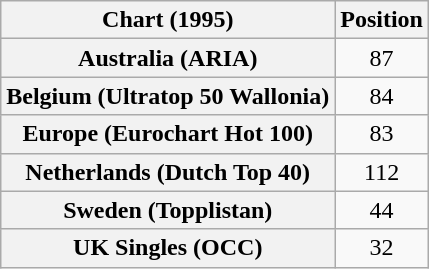<table class="wikitable sortable plainrowheaders" style="text-align:center">
<tr>
<th>Chart (1995)</th>
<th>Position</th>
</tr>
<tr>
<th scope="row">Australia (ARIA)</th>
<td>87</td>
</tr>
<tr>
<th scope="row">Belgium (Ultratop 50 Wallonia)</th>
<td>84</td>
</tr>
<tr>
<th scope="row">Europe (Eurochart Hot 100)</th>
<td>83</td>
</tr>
<tr>
<th scope="row">Netherlands (Dutch Top 40)</th>
<td>112</td>
</tr>
<tr>
<th scope="row">Sweden (Topplistan)</th>
<td>44</td>
</tr>
<tr>
<th scope="row">UK Singles (OCC)</th>
<td>32</td>
</tr>
</table>
